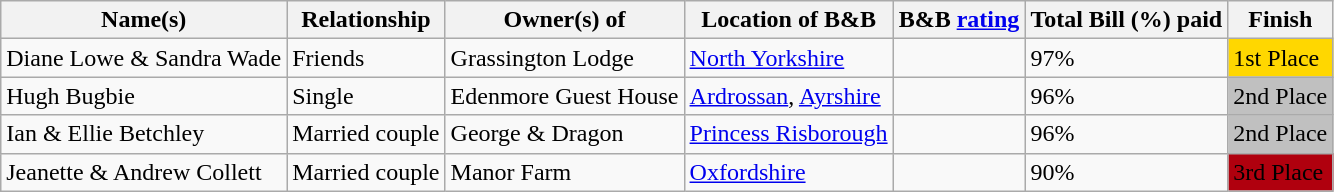<table class="wikitable sortable">
<tr>
<th>Name(s)</th>
<th>Relationship</th>
<th>Owner(s) of</th>
<th>Location of B&B</th>
<th>B&B <a href='#'>rating</a></th>
<th>Total Bill (%) paid</th>
<th>Finish</th>
</tr>
<tr>
<td>Diane Lowe & Sandra Wade</td>
<td>Friends</td>
<td>Grassington Lodge</td>
<td><a href='#'>North Yorkshire</a></td>
<td></td>
<td>97%</td>
<td bgcolor="gold">1st Place</td>
</tr>
<tr>
<td>Hugh Bugbie</td>
<td>Single</td>
<td>Edenmore Guest House</td>
<td><a href='#'>Ardrossan</a>, <a href='#'>Ayrshire</a></td>
<td></td>
<td>96%</td>
<td bgcolor="silver">2nd Place</td>
</tr>
<tr>
<td>Ian & Ellie Betchley</td>
<td>Married couple</td>
<td>George & Dragon</td>
<td><a href='#'>Princess Risborough</a></td>
<td></td>
<td>96%</td>
<td bgcolor="silver">2nd Place</td>
</tr>
<tr>
<td>Jeanette & Andrew Collett</td>
<td>Married couple</td>
<td>Manor Farm</td>
<td><a href='#'>Oxfordshire</a></td>
<td></td>
<td>90%</td>
<td bgcolor="bronze">3rd Place</td>
</tr>
</table>
